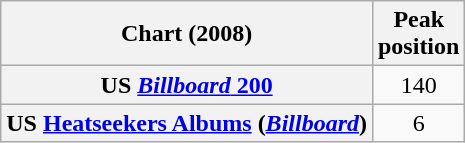<table class="wikitable sortable plainrowheaders" style="text-align:center">
<tr>
<th scope="col">Chart (2008)</th>
<th scope="col">Peak<br> position</th>
</tr>
<tr>
<th scope="row">US <a href='#'><em>Billboard</em> 200</a></th>
<td>140</td>
</tr>
<tr>
<th scope="row">US <a href='#'>Heatseekers Albums</a> (<em><a href='#'>Billboard</a></em>)</th>
<td>6</td>
</tr>
</table>
